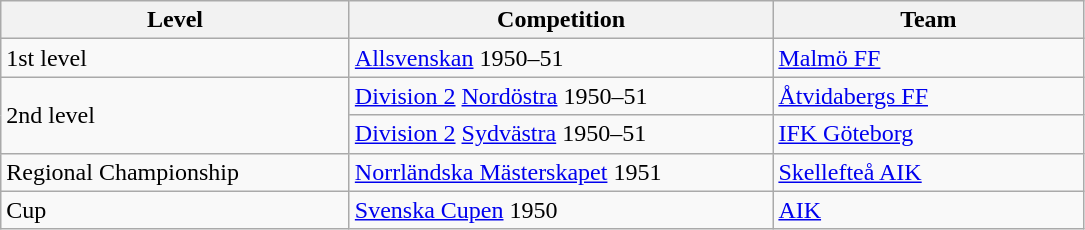<table class="wikitable" style="text-align: left;">
<tr>
<th style="width: 225px;">Level</th>
<th style="width: 275px;">Competition</th>
<th style="width: 200px;">Team</th>
</tr>
<tr>
<td>1st level</td>
<td><a href='#'>Allsvenskan</a> 1950–51</td>
<td><a href='#'>Malmö FF</a></td>
</tr>
<tr>
<td rowspan=2>2nd level</td>
<td><a href='#'>Division 2</a> <a href='#'>Nordöstra</a> 1950–51</td>
<td><a href='#'>Åtvidabergs FF</a></td>
</tr>
<tr>
<td><a href='#'>Division 2</a> <a href='#'>Sydvästra</a> 1950–51</td>
<td><a href='#'>IFK Göteborg</a></td>
</tr>
<tr>
<td>Regional Championship</td>
<td><a href='#'>Norrländska Mästerskapet</a> 1951</td>
<td><a href='#'>Skellefteå AIK</a></td>
</tr>
<tr>
<td>Cup</td>
<td><a href='#'>Svenska Cupen</a> 1950</td>
<td><a href='#'>AIK</a></td>
</tr>
</table>
